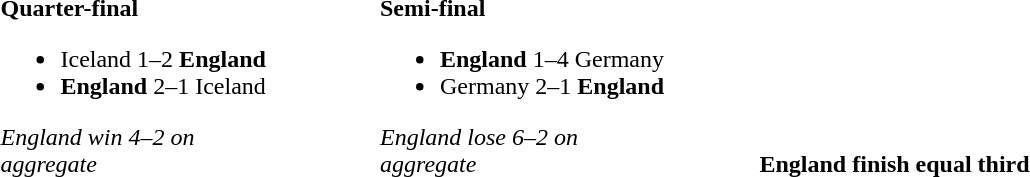<table>
<tr>
<td valign="top" width="195"><br><strong>Quarter-final</strong><ul><li>Iceland 1–2 <strong>England</strong></li><li><strong>England</strong> 2–1 Iceland</li></ul><em>England win 4–2 on aggregate</em></td>
<td width="50"> </td>
<td valign="top" width="195"><br><strong>Semi-final</strong><ul><li><strong>England</strong> 1–4 Germany</li><li>Germany 2–1 <strong>England</strong></li></ul><em>England lose 6–2 on aggregate</em></td>
<td width="50"> </td>
<td valign="bottom"><br><strong>England finish equal third</strong></td>
</tr>
</table>
